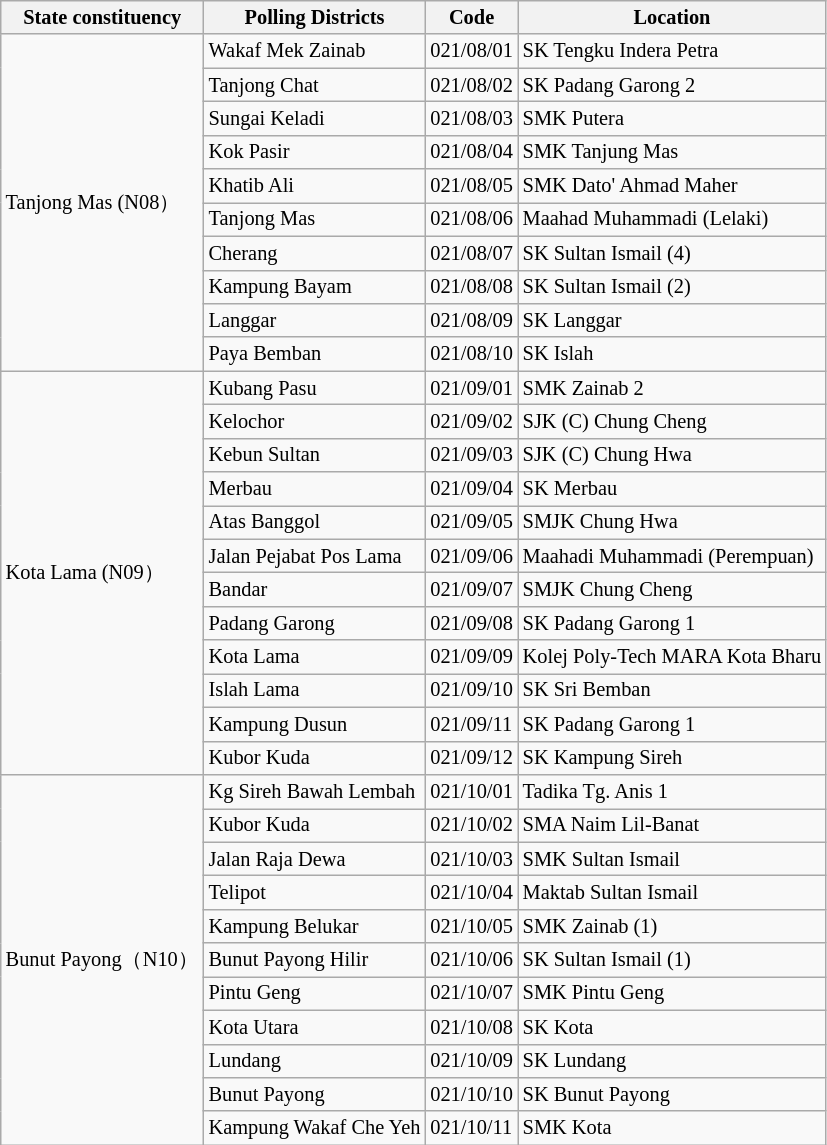<table class="wikitable sortable mw-collapsible" style="white-space:nowrap;font-size:85%">
<tr>
<th>State constituency</th>
<th>Polling Districts</th>
<th>Code</th>
<th>Location</th>
</tr>
<tr>
<td rowspan="10">Tanjong Mas (N08）</td>
<td>Wakaf Mek Zainab</td>
<td>021/08/01</td>
<td>SK Tengku Indera Petra</td>
</tr>
<tr>
<td>Tanjong Chat</td>
<td>021/08/02</td>
<td>SK Padang Garong 2</td>
</tr>
<tr>
<td>Sungai Keladi</td>
<td>021/08/03</td>
<td>SMK Putera</td>
</tr>
<tr>
<td>Kok Pasir</td>
<td>021/08/04</td>
<td>SMK Tanjung Mas</td>
</tr>
<tr>
<td>Khatib Ali</td>
<td>021/08/05</td>
<td>SMK Dato' Ahmad Maher</td>
</tr>
<tr>
<td>Tanjong Mas</td>
<td>021/08/06</td>
<td>Maahad Muhammadi (Lelaki)</td>
</tr>
<tr>
<td>Cherang</td>
<td>021/08/07</td>
<td>SK Sultan Ismail (4)</td>
</tr>
<tr>
<td>Kampung Bayam</td>
<td>021/08/08</td>
<td>SK Sultan Ismail (2)</td>
</tr>
<tr>
<td>Langgar</td>
<td>021/08/09</td>
<td>SK Langgar</td>
</tr>
<tr>
<td>Paya Bemban</td>
<td>021/08/10</td>
<td>SK Islah</td>
</tr>
<tr>
<td rowspan="12">Kota Lama (N09）</td>
<td>Kubang Pasu</td>
<td>021/09/01</td>
<td>SMK Zainab 2</td>
</tr>
<tr>
<td>Kelochor</td>
<td>021/09/02</td>
<td>SJK (C) Chung Cheng</td>
</tr>
<tr>
<td>Kebun Sultan</td>
<td>021/09/03</td>
<td>SJK (C) Chung Hwa</td>
</tr>
<tr>
<td>Merbau</td>
<td>021/09/04</td>
<td>SK Merbau</td>
</tr>
<tr>
<td>Atas Banggol</td>
<td>021/09/05</td>
<td>SMJK Chung Hwa</td>
</tr>
<tr>
<td>Jalan Pejabat Pos Lama</td>
<td>021/09/06</td>
<td>Maahadi Muhammadi (Perempuan)</td>
</tr>
<tr>
<td>Bandar</td>
<td>021/09/07</td>
<td>SMJK Chung Cheng</td>
</tr>
<tr>
<td>Padang Garong</td>
<td>021/09/08</td>
<td>SK Padang Garong 1</td>
</tr>
<tr>
<td>Kota Lama</td>
<td>021/09/09</td>
<td>Kolej Poly-Tech MARA Kota Bharu</td>
</tr>
<tr>
<td>Islah Lama</td>
<td>021/09/10</td>
<td>SK Sri Bemban</td>
</tr>
<tr>
<td>Kampung Dusun</td>
<td>021/09/11</td>
<td>SK Padang Garong 1</td>
</tr>
<tr>
<td>Kubor Kuda</td>
<td>021/09/12</td>
<td>SK Kampung Sireh</td>
</tr>
<tr>
<td rowspan="11">Bunut Payong（N10）</td>
<td>Kg Sireh Bawah Lembah</td>
<td>021/10/01</td>
<td>Tadika Tg. Anis 1</td>
</tr>
<tr>
<td>Kubor Kuda</td>
<td>021/10/02</td>
<td>SMA Naim Lil-Banat</td>
</tr>
<tr>
<td>Jalan Raja Dewa</td>
<td>021/10/03</td>
<td>SMK Sultan Ismail</td>
</tr>
<tr>
<td>Telipot</td>
<td>021/10/04</td>
<td>Maktab Sultan Ismail</td>
</tr>
<tr>
<td>Kampung Belukar</td>
<td>021/10/05</td>
<td>SMK Zainab (1)</td>
</tr>
<tr>
<td>Bunut Payong Hilir</td>
<td>021/10/06</td>
<td>SK Sultan Ismail (1)</td>
</tr>
<tr>
<td>Pintu Geng</td>
<td>021/10/07</td>
<td>SMK Pintu Geng</td>
</tr>
<tr>
<td>Kota Utara</td>
<td>021/10/08</td>
<td>SK Kota</td>
</tr>
<tr>
<td>Lundang</td>
<td>021/10/09</td>
<td>SK Lundang</td>
</tr>
<tr>
<td>Bunut Payong</td>
<td>021/10/10</td>
<td>SK Bunut Payong</td>
</tr>
<tr>
<td>Kampung Wakaf Che Yeh</td>
<td>021/10/11</td>
<td>SMK Kota</td>
</tr>
</table>
